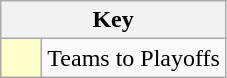<table class="wikitable" style="text-align: center">
<tr>
<th colspan=2>Key</th>
</tr>
<tr>
<td style="background:#ffffcc; width:20px;"></td>
<td align=left>Teams to Playoffs</td>
</tr>
</table>
